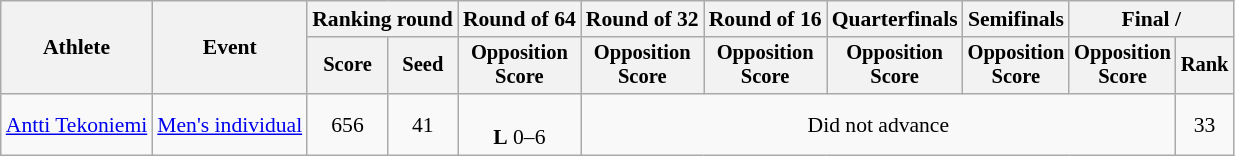<table class="wikitable" style="font-size:90%; text-align:center">
<tr>
<th rowspan=2>Athlete</th>
<th rowspan=2>Event</th>
<th colspan="2">Ranking round</th>
<th>Round of 64</th>
<th>Round of 32</th>
<th>Round of 16</th>
<th>Quarterfinals</th>
<th>Semifinals</th>
<th colspan="2">Final / </th>
</tr>
<tr style="font-size:95%">
<th>Score</th>
<th>Seed</th>
<th>Opposition<br>Score</th>
<th>Opposition<br>Score</th>
<th>Opposition<br>Score</th>
<th>Opposition<br>Score</th>
<th>Opposition<br>Score</th>
<th>Opposition<br>Score</th>
<th>Rank</th>
</tr>
<tr align=center>
<td align=left><a href='#'>Antti Tekoniemi</a></td>
<td align=left><a href='#'>Men's individual</a></td>
<td>656</td>
<td>41</td>
<td><br><strong>L</strong> 0–6</td>
<td colspan=5>Did not advance</td>
<td>33</td>
</tr>
</table>
